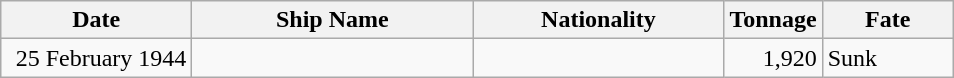<table class="wikitable sortable">
<tr>
<th width="120px">Date</th>
<th width="180px">Ship Name</th>
<th width="160px">Nationality</th>
<th width="25px">Tonnage</th>
<th width="80px">Fate</th>
</tr>
<tr>
<td align="right">25 February 1944</td>
<td align="left"></td>
<td align="left"></td>
<td align="right">1,920</td>
<td align="left">Sunk</td>
</tr>
</table>
